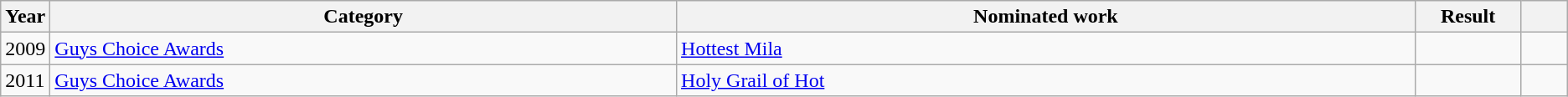<table class="wikitable sortable">
<tr>
<th scope="col" style="width:1em;">Year</th>
<th scope="col" style="width:33em;">Category</th>
<th scope="col" style="width:39em;">Nominated work</th>
<th scope="col" style="width:5em;">Result</th>
<th scope="col" style="width:2em;" class="unsortable"></th>
</tr>
<tr>
<td>2009</td>
<td><a href='#'>Guys Choice Awards</a></td>
<td><a href='#'>Hottest Mila</a></td>
<td></td>
<td style="text-align:center;"></td>
</tr>
<tr>
<td>2011</td>
<td><a href='#'>Guys Choice Awards</a></td>
<td><a href='#'>Holy Grail of Hot</a></td>
<td></td>
<td style="text-align:center;"></td>
</tr>
</table>
